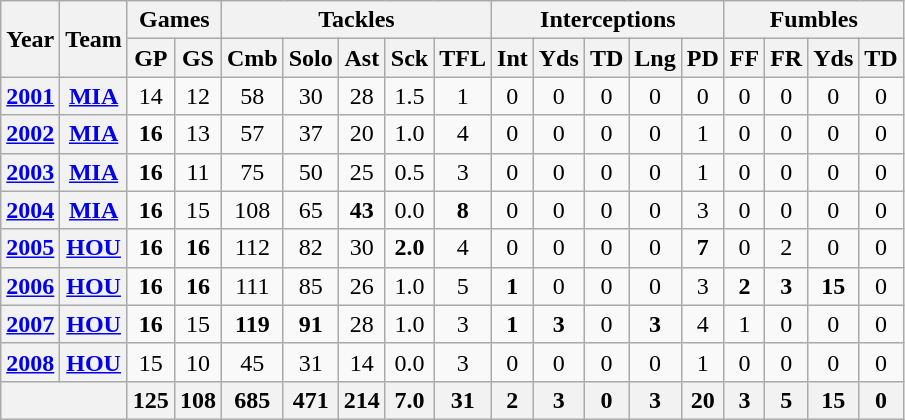<table class="wikitable" style="text-align:center">
<tr>
<th rowspan="2">Year</th>
<th rowspan="2">Team</th>
<th colspan="2">Games</th>
<th colspan="5">Tackles</th>
<th colspan="5">Interceptions</th>
<th colspan="4">Fumbles</th>
</tr>
<tr>
<th>GP</th>
<th>GS</th>
<th>Cmb</th>
<th>Solo</th>
<th>Ast</th>
<th>Sck</th>
<th>TFL</th>
<th>Int</th>
<th>Yds</th>
<th>TD</th>
<th>Lng</th>
<th>PD</th>
<th>FF</th>
<th>FR</th>
<th>Yds</th>
<th>TD</th>
</tr>
<tr>
<th><a href='#'>2001</a></th>
<th><a href='#'>MIA</a></th>
<td>14</td>
<td>12</td>
<td>58</td>
<td>30</td>
<td>28</td>
<td>1.5</td>
<td>1</td>
<td>0</td>
<td>0</td>
<td>0</td>
<td>0</td>
<td>0</td>
<td>0</td>
<td>0</td>
<td>0</td>
<td>0</td>
</tr>
<tr>
<th><a href='#'>2002</a></th>
<th><a href='#'>MIA</a></th>
<td><strong>16</strong></td>
<td>13</td>
<td>57</td>
<td>37</td>
<td>20</td>
<td>1.0</td>
<td>4</td>
<td>0</td>
<td>0</td>
<td>0</td>
<td>0</td>
<td>1</td>
<td>0</td>
<td>0</td>
<td>0</td>
<td>0</td>
</tr>
<tr>
<th><a href='#'>2003</a></th>
<th><a href='#'>MIA</a></th>
<td><strong>16</strong></td>
<td>11</td>
<td>75</td>
<td>50</td>
<td>25</td>
<td>0.5</td>
<td>3</td>
<td>0</td>
<td>0</td>
<td>0</td>
<td>0</td>
<td>1</td>
<td>0</td>
<td>0</td>
<td>0</td>
<td>0</td>
</tr>
<tr>
<th><a href='#'>2004</a></th>
<th><a href='#'>MIA</a></th>
<td><strong>16</strong></td>
<td>15</td>
<td>108</td>
<td>65</td>
<td><strong>43</strong></td>
<td>0.0</td>
<td><strong>8</strong></td>
<td>0</td>
<td>0</td>
<td>0</td>
<td>0</td>
<td>3</td>
<td>0</td>
<td>0</td>
<td>0</td>
<td>0</td>
</tr>
<tr>
<th><a href='#'>2005</a></th>
<th><a href='#'>HOU</a></th>
<td><strong>16</strong></td>
<td><strong>16</strong></td>
<td>112</td>
<td>82</td>
<td>30</td>
<td><strong>2.0</strong></td>
<td>4</td>
<td>0</td>
<td>0</td>
<td>0</td>
<td>0</td>
<td><strong>7</strong></td>
<td>0</td>
<td>2</td>
<td>0</td>
<td>0</td>
</tr>
<tr>
<th><a href='#'>2006</a></th>
<th><a href='#'>HOU</a></th>
<td><strong>16</strong></td>
<td><strong>16</strong></td>
<td>111</td>
<td>85</td>
<td>26</td>
<td>1.0</td>
<td>5</td>
<td><strong>1</strong></td>
<td>0</td>
<td>0</td>
<td>0</td>
<td>3</td>
<td><strong>2</strong></td>
<td><strong>3</strong></td>
<td><strong>15</strong></td>
<td>0</td>
</tr>
<tr>
<th><a href='#'>2007</a></th>
<th><a href='#'>HOU</a></th>
<td><strong>16</strong></td>
<td>15</td>
<td><strong>119</strong></td>
<td><strong>91</strong></td>
<td>28</td>
<td>1.0</td>
<td>3</td>
<td><strong>1</strong></td>
<td><strong>3</strong></td>
<td>0</td>
<td><strong>3</strong></td>
<td>4</td>
<td>1</td>
<td>0</td>
<td>0</td>
<td>0</td>
</tr>
<tr>
<th><a href='#'>2008</a></th>
<th><a href='#'>HOU</a></th>
<td>15</td>
<td>10</td>
<td>45</td>
<td>31</td>
<td>14</td>
<td>0.0</td>
<td>3</td>
<td>0</td>
<td>0</td>
<td>0</td>
<td>0</td>
<td>1</td>
<td>0</td>
<td>0</td>
<td>0</td>
<td>0</td>
</tr>
<tr>
<th colspan="2"></th>
<th>125</th>
<th>108</th>
<th>685</th>
<th>471</th>
<th>214</th>
<th>7.0</th>
<th>31</th>
<th>2</th>
<th>3</th>
<th>0</th>
<th>3</th>
<th>20</th>
<th>3</th>
<th>5</th>
<th>15</th>
<th>0</th>
</tr>
</table>
